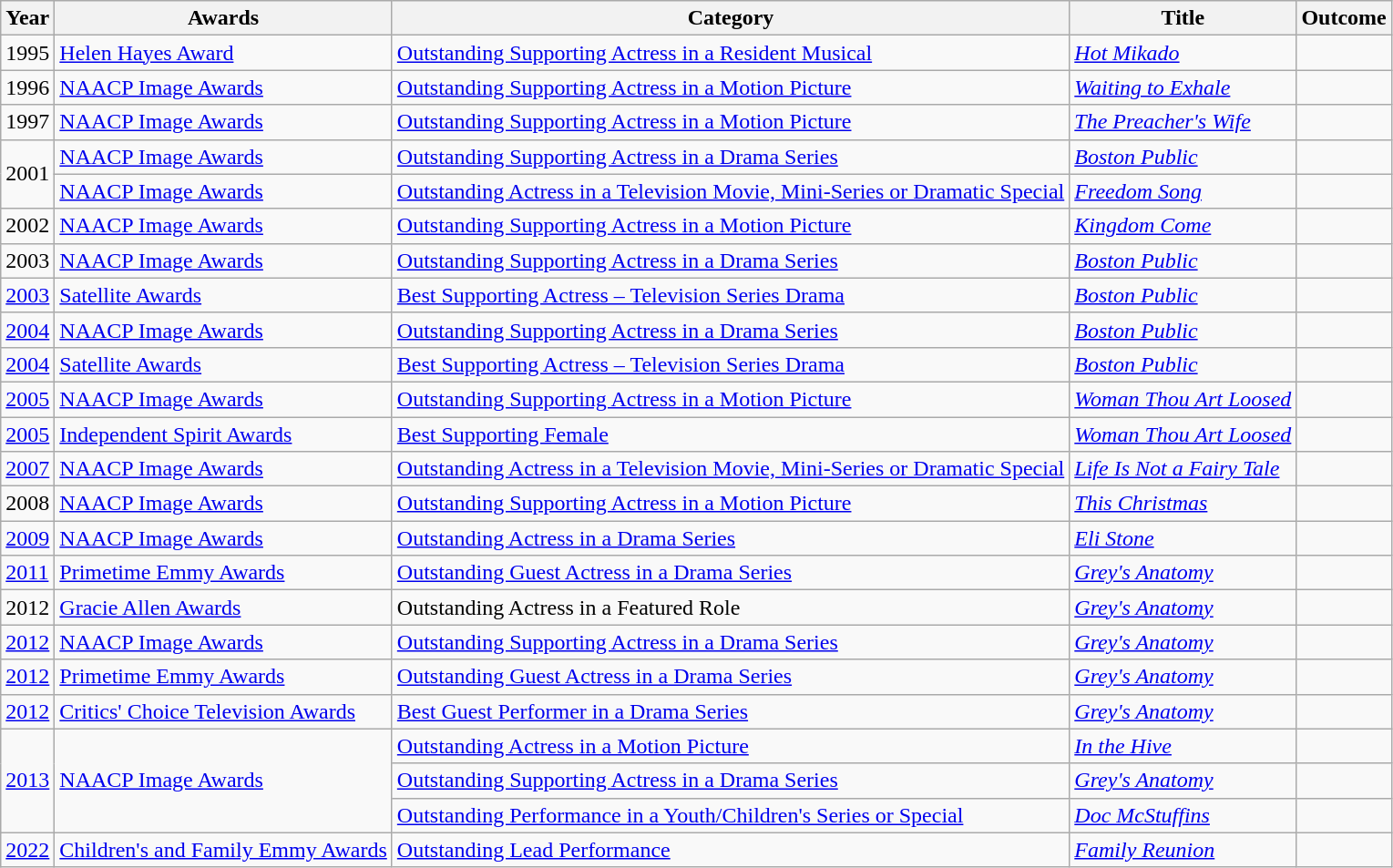<table class="wikitable sortable">
<tr>
<th>Year</th>
<th>Awards</th>
<th>Category</th>
<th>Title</th>
<th>Outcome</th>
</tr>
<tr>
<td>1995</td>
<td><a href='#'>Helen Hayes Award</a></td>
<td><a href='#'>Outstanding Supporting Actress in a Resident Musical</a></td>
<td><em><a href='#'>Hot Mikado</a></em></td>
<td></td>
</tr>
<tr>
<td>1996</td>
<td><a href='#'>NAACP Image Awards</a></td>
<td><a href='#'>Outstanding Supporting Actress in a Motion Picture</a></td>
<td><em><a href='#'>Waiting to Exhale</a></em></td>
<td></td>
</tr>
<tr>
<td>1997</td>
<td><a href='#'>NAACP Image Awards</a></td>
<td><a href='#'>Outstanding Supporting Actress in a Motion Picture</a></td>
<td><em><a href='#'>The Preacher's Wife</a></em></td>
<td></td>
</tr>
<tr>
<td rowspan=2>2001</td>
<td><a href='#'>NAACP Image Awards</a></td>
<td><a href='#'>Outstanding Supporting Actress in a Drama Series</a></td>
<td><em><a href='#'>Boston Public</a></em></td>
<td></td>
</tr>
<tr>
<td><a href='#'>NAACP Image Awards</a></td>
<td><a href='#'>Outstanding Actress in a Television Movie, Mini-Series or Dramatic Special</a></td>
<td><a href='#'><em>Freedom Song</em></a></td>
<td></td>
</tr>
<tr>
<td>2002</td>
<td><a href='#'>NAACP Image Awards</a></td>
<td><a href='#'>Outstanding Supporting Actress in a Motion Picture</a></td>
<td><a href='#'><em>Kingdom Come</em></a></td>
<td></td>
</tr>
<tr>
<td>2003</td>
<td><a href='#'>NAACP Image Awards</a></td>
<td><a href='#'>Outstanding Supporting Actress in a Drama Series</a></td>
<td><em><a href='#'>Boston Public</a></em></td>
<td></td>
</tr>
<tr>
<td><a href='#'>2003</a></td>
<td><a href='#'>Satellite Awards</a></td>
<td><a href='#'>Best Supporting Actress – Television Series Drama</a></td>
<td><em><a href='#'>Boston Public</a></em></td>
<td></td>
</tr>
<tr>
<td><a href='#'>2004</a></td>
<td><a href='#'>NAACP Image Awards</a></td>
<td><a href='#'>Outstanding Supporting Actress in a Drama Series</a></td>
<td><em><a href='#'>Boston Public</a></em></td>
<td></td>
</tr>
<tr>
<td><a href='#'>2004</a></td>
<td><a href='#'>Satellite Awards</a></td>
<td><a href='#'>Best Supporting Actress – Television Series Drama</a></td>
<td><em><a href='#'>Boston Public</a></em></td>
<td></td>
</tr>
<tr>
<td><a href='#'>2005</a></td>
<td><a href='#'>NAACP Image Awards</a></td>
<td><a href='#'>Outstanding Supporting Actress in a Motion Picture</a></td>
<td><em><a href='#'>Woman Thou Art Loosed</a></em></td>
<td></td>
</tr>
<tr>
<td><a href='#'>2005</a></td>
<td><a href='#'>Independent Spirit Awards</a></td>
<td><a href='#'>Best Supporting Female</a></td>
<td><em><a href='#'>Woman Thou Art Loosed</a></em></td>
<td></td>
</tr>
<tr>
<td><a href='#'>2007</a></td>
<td><a href='#'>NAACP Image Awards</a></td>
<td><a href='#'>Outstanding Actress in a Television Movie, Mini-Series or Dramatic Special</a></td>
<td><em><a href='#'>Life Is Not a Fairy Tale</a></em></td>
<td></td>
</tr>
<tr>
<td>2008</td>
<td><a href='#'>NAACP Image Awards</a></td>
<td><a href='#'>Outstanding Supporting Actress in a Motion Picture</a></td>
<td><a href='#'><em>This Christmas</em></a></td>
<td></td>
</tr>
<tr>
<td><a href='#'>2009</a></td>
<td><a href='#'>NAACP Image Awards</a></td>
<td><a href='#'>Outstanding Actress in a Drama Series</a></td>
<td><em><a href='#'>Eli Stone</a></em></td>
<td></td>
</tr>
<tr>
<td><a href='#'>2011</a></td>
<td><a href='#'>Primetime Emmy Awards</a></td>
<td><a href='#'>Outstanding Guest Actress in a Drama Series</a></td>
<td><em><a href='#'>Grey's Anatomy</a></em></td>
<td></td>
</tr>
<tr>
<td>2012</td>
<td><a href='#'>Gracie Allen Awards</a></td>
<td>Outstanding Actress in a Featured Role</td>
<td><em><a href='#'>Grey's Anatomy</a></em></td>
<td></td>
</tr>
<tr>
<td><a href='#'>2012</a></td>
<td><a href='#'>NAACP Image Awards</a></td>
<td><a href='#'>Outstanding Supporting Actress in a Drama Series</a></td>
<td><em><a href='#'>Grey's Anatomy</a></em></td>
<td></td>
</tr>
<tr>
<td><a href='#'>2012</a></td>
<td><a href='#'>Primetime Emmy Awards</a></td>
<td><a href='#'>Outstanding Guest Actress in a Drama Series</a></td>
<td><em><a href='#'>Grey's Anatomy</a></em></td>
<td></td>
</tr>
<tr>
<td><a href='#'>2012</a></td>
<td><a href='#'>Critics' Choice Television Awards</a></td>
<td><a href='#'>Best Guest Performer in a Drama Series</a></td>
<td><em><a href='#'>Grey's Anatomy</a></em></td>
<td></td>
</tr>
<tr>
<td rowspan=3><a href='#'>2013</a></td>
<td rowspan=3><a href='#'>NAACP Image Awards</a></td>
<td><a href='#'>Outstanding Actress in a Motion Picture</a></td>
<td><em><a href='#'>In the Hive</a></em></td>
<td></td>
</tr>
<tr>
<td><a href='#'>Outstanding Supporting Actress in a Drama Series</a></td>
<td><em><a href='#'>Grey's Anatomy</a></em></td>
<td></td>
</tr>
<tr>
<td><a href='#'>Outstanding Performance in a Youth/Children's Series or Special</a></td>
<td><em><a href='#'>Doc McStuffins</a></em></td>
<td></td>
</tr>
<tr>
<td><a href='#'>2022</a></td>
<td><a href='#'>Children's and Family Emmy Awards</a></td>
<td><a href='#'>Outstanding Lead Performance</a></td>
<td><em><a href='#'>Family Reunion</a></em></td>
<td></td>
</tr>
</table>
